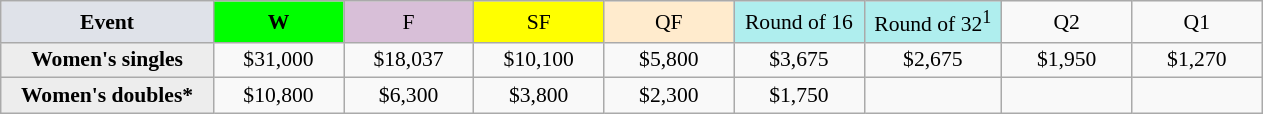<table class="wikitable" style="font-size:90%; text-align:center;">
<tr>
<td style="width:135px; background:#dfe2e9;"><strong>Event</strong></td>
<td style="width:80px; background:lime;"><strong>W</strong></td>
<td style="width:80px; background:thistle;">F</td>
<td style="width:80px; background:#ffff00;">SF</td>
<td style="width:80px; background:#ffebcd;">QF</td>
<td style="width:80px; background:#afeeee;">Round of 16</td>
<td style="width:85px; background:#afeeee;">Round of 32<sup>1</sup></td>
<td style="width:80px;">Q2</td>
<td style="width:80px;">Q1</td>
</tr>
<tr>
<th style="background:#ededed;">Women's singles</th>
<td>$31,000</td>
<td>$18,037</td>
<td>$10,100</td>
<td>$5,800</td>
<td>$3,675</td>
<td>$2,675</td>
<td>$1,950</td>
<td>$1,270</td>
</tr>
<tr>
<th style="background:#ededed;">Women's doubles*</th>
<td>$10,800</td>
<td>$6,300</td>
<td>$3,800</td>
<td>$2,300</td>
<td>$1,750</td>
<td></td>
<td></td>
<td></td>
</tr>
</table>
